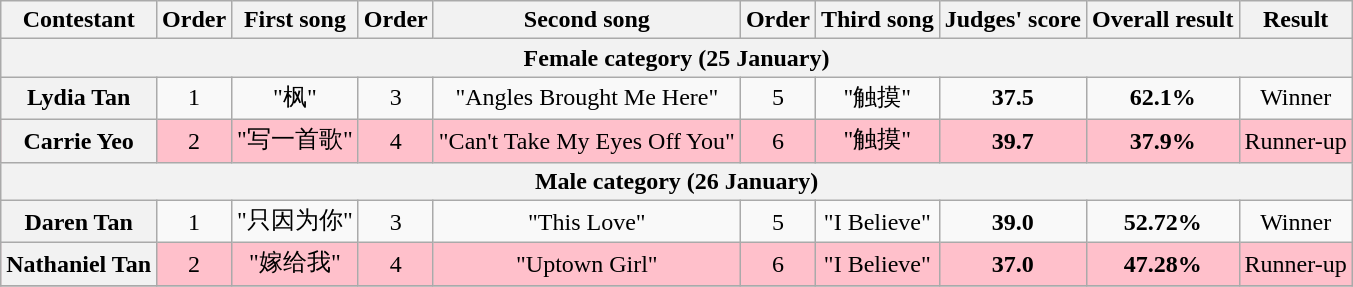<table class="wikitable plainrowheaders" style="text-align:center;">
<tr>
<th>Contestant</th>
<th>Order</th>
<th>First song</th>
<th>Order</th>
<th>Second song</th>
<th>Order</th>
<th>Third song</th>
<th>Judges' score</th>
<th>Overall result</th>
<th>Result</th>
</tr>
<tr>
<th colspan=11>Female category (25 January)</th>
</tr>
<tr>
<th scope="row">Lydia Tan</th>
<td>1</td>
<td>"枫"</td>
<td>3</td>
<td>"Angles Brought Me Here"</td>
<td>5</td>
<td>"触摸"</td>
<td><strong>37.5</strong></td>
<td><strong>62.1%</strong></td>
<td>Winner</td>
</tr>
<tr style="background:pink;">
<th scope="row">Carrie Yeo</th>
<td>2</td>
<td>"写一首歌"</td>
<td>4</td>
<td>"Can't Take My Eyes Off You"</td>
<td>6</td>
<td>"触摸"</td>
<td><strong>39.7</strong></td>
<td><strong>37.9%</strong></td>
<td>Runner-up</td>
</tr>
<tr>
<th colspan=11>Male category (26 January)</th>
</tr>
<tr>
<th scope="row">Daren Tan</th>
<td>1</td>
<td>"只因为你"</td>
<td>3</td>
<td>"This Love"</td>
<td>5</td>
<td>"I Believe"</td>
<td><strong>39.0</strong></td>
<td><strong>52.72%</strong></td>
<td>Winner</td>
</tr>
<tr style="background:pink;">
<th scope="row">Nathaniel Tan</th>
<td>2</td>
<td>"嫁给我"</td>
<td>4</td>
<td>"Uptown Girl"</td>
<td>6</td>
<td>"I Believe"</td>
<td><strong>37.0</strong></td>
<td><strong>47.28%</strong></td>
<td>Runner-up</td>
</tr>
<tr>
</tr>
</table>
